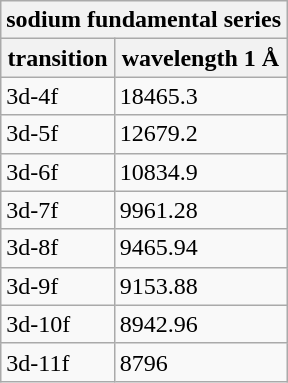<table class="wikitable">
<tr>
<th colspan=3>sodium fundamental series</th>
</tr>
<tr>
<th>transition</th>
<th>wavelength 1 Å</th>
</tr>
<tr>
<td>3d-4f</td>
<td>18465.3</td>
</tr>
<tr>
<td>3d-5f</td>
<td>12679.2</td>
</tr>
<tr>
<td>3d-6f</td>
<td>10834.9</td>
</tr>
<tr>
<td>3d-7f</td>
<td>9961.28</td>
</tr>
<tr>
<td>3d-8f</td>
<td>9465.94</td>
</tr>
<tr>
<td>3d-9f</td>
<td>9153.88</td>
</tr>
<tr>
<td>3d-10f</td>
<td>8942.96</td>
</tr>
<tr>
<td>3d-11f</td>
<td>8796</td>
</tr>
</table>
